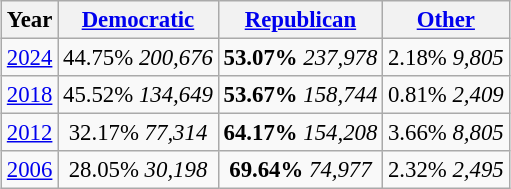<table class="wikitable" style="float:center; margin:1em; font-size:95%;">
<tr>
<th>Year</th>
<th><a href='#'>Democratic</a></th>
<th><a href='#'>Republican</a></th>
<th><a href='#'>Other</a></th>
</tr>
<tr>
<td align="center" ><a href='#'>2024</a></td>
<td align="center" >44.75% <em>200,676</em></td>
<td align="center" ><strong>53.07%</strong> <em>237,978</em></td>
<td align="center" >2.18% <em>9,805</em></td>
</tr>
<tr>
<td align="center" ><a href='#'>2018</a></td>
<td align="center" >45.52% <em>134,649</em></td>
<td align="center" ><strong>53.67%</strong> <em>158,744</em></td>
<td align="center" >0.81% <em>2,409</em></td>
</tr>
<tr>
<td align="center" ><a href='#'>2012</a></td>
<td align="center" >32.17% <em>77,314</em></td>
<td align="center" ><strong>64.17%</strong> <em>154,208</em></td>
<td align="center" >3.66% <em>8,805</em></td>
</tr>
<tr>
<td align="center" ><a href='#'>2006</a></td>
<td align="center" >28.05% <em>30,198</em></td>
<td align="center" ><strong>69.64%</strong> <em>74,977</em></td>
<td align="center" >2.32% <em>2,495</em></td>
</tr>
</table>
